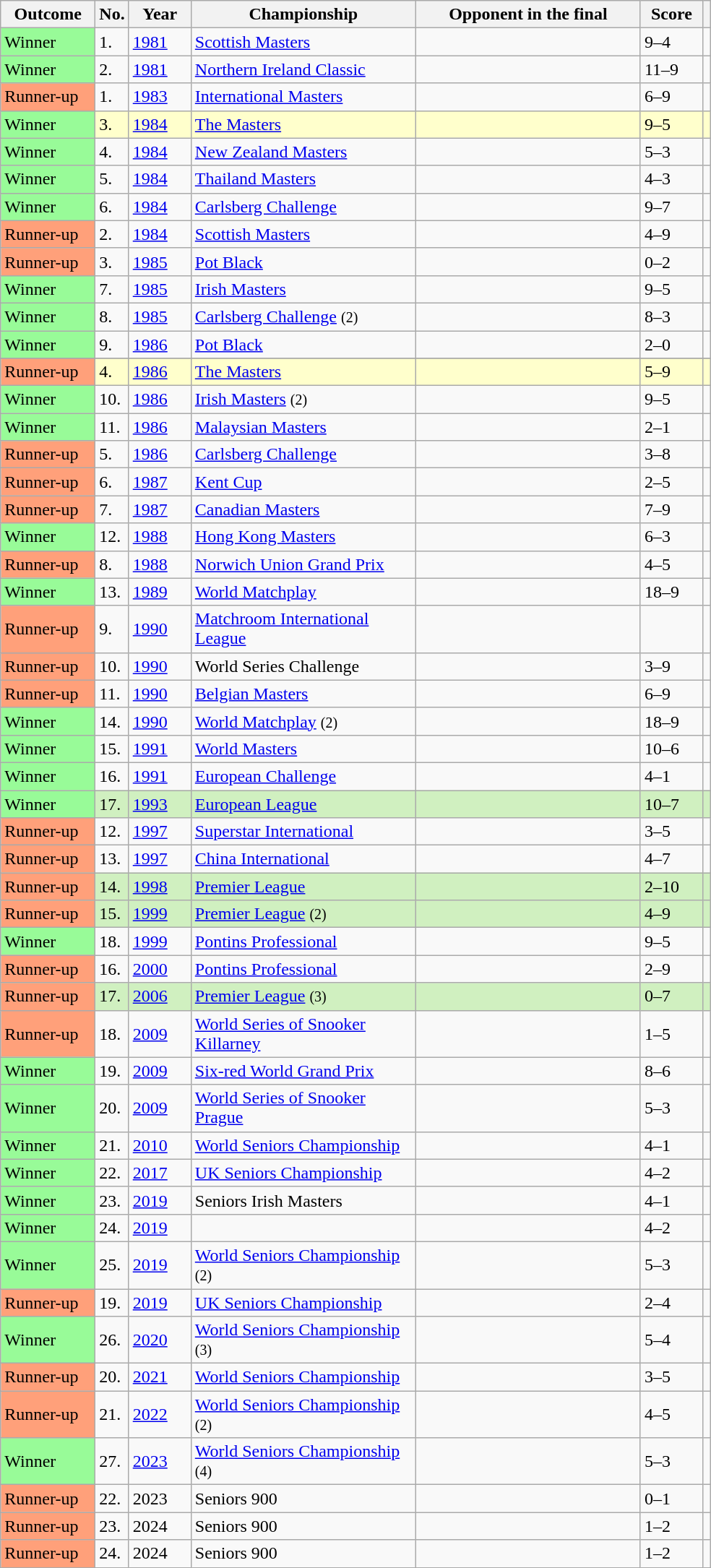<table class="sortable wikitable">
<tr>
<th width="80">Outcome</th>
<th width="20">No.</th>
<th width="50">Year</th>
<th width="200">Championship</th>
<th width="200">Opponent in the final</th>
<th width="50">Score</th>
<th scope=col class=unsortable></th>
</tr>
<tr>
<td style="background:#98FB98">Winner</td>
<td>1.</td>
<td><a href='#'>1981</a></td>
<td><a href='#'>Scottish Masters</a></td>
<td data-sort-value="Thorburn, Cliff"></td>
<td>9–4</td>
<td></td>
</tr>
<tr>
<td style="background:#98FB98">Winner</td>
<td>2.</td>
<td><a href='#'>1981</a></td>
<td><a href='#'>Northern Ireland Classic</a></td>
<td data-sort-value="Davis, Steve"></td>
<td>11–9</td>
<td></td>
</tr>
<tr>
<td style="background:#ffa07a;">Runner-up</td>
<td>1.</td>
<td><a href='#'>1983</a></td>
<td><a href='#'>International Masters</a></td>
<td data-sort-value="Reardon, Ray"></td>
<td>6–9</td>
<td></td>
</tr>
<tr bgcolor="ffffcc">
<td style="background:#98FB98">Winner</td>
<td>3.</td>
<td><a href='#'>1984</a></td>
<td><a href='#'>The Masters</a></td>
<td data-sort-value="Griffiths, Terry"></td>
<td>9–5</td>
<td></td>
</tr>
<tr>
<td style="background:#98FB98">Winner</td>
<td>4.</td>
<td><a href='#'>1984</a></td>
<td><a href='#'>New Zealand Masters</a></td>
<td data-sort-value="Stevens, Kirk"></td>
<td>5–3</td>
<td></td>
</tr>
<tr>
<td style="background:#98FB98">Winner</td>
<td>5.</td>
<td><a href='#'>1984</a></td>
<td><a href='#'>Thailand Masters</a></td>
<td data-sort-value="Griffiths, Terry"></td>
<td>4–3</td>
<td></td>
</tr>
<tr>
<td style="background:#98FB98">Winner</td>
<td>6.</td>
<td><a href='#'>1984</a></td>
<td><a href='#'>Carlsberg Challenge</a></td>
<td data-sort-value="Knowles, Tony"></td>
<td>9–7</td>
<td></td>
</tr>
<tr>
<td style="background:#ffa07a;">Runner-up</td>
<td>2.</td>
<td><a href='#'>1984</a></td>
<td><a href='#'>Scottish Masters</a></td>
<td data-sort-value="Davis, Steve"></td>
<td>4–9</td>
<td></td>
</tr>
<tr>
<td style="background:#ffa07a;">Runner-up</td>
<td>3.</td>
<td><a href='#'>1985</a></td>
<td><a href='#'>Pot Black</a></td>
<td data-sort-value="Mountjoy, Doug"></td>
<td>0–2</td>
<td></td>
</tr>
<tr>
<td style="background:#98FB98">Winner</td>
<td>7.</td>
<td><a href='#'>1985</a></td>
<td><a href='#'>Irish Masters</a></td>
<td data-sort-value="Higgins, Alex"></td>
<td>9–5</td>
<td></td>
</tr>
<tr>
<td style="background:#98FB98">Winner</td>
<td>8.</td>
<td><a href='#'>1985</a></td>
<td><a href='#'>Carlsberg Challenge</a> <small>(2)</small></td>
<td data-sort-value="Higgins, Alex"></td>
<td>8–3</td>
<td></td>
</tr>
<tr>
<td style="background:#98FB98">Winner</td>
<td>9.</td>
<td><a href='#'>1986</a></td>
<td><a href='#'>Pot Black</a></td>
<td data-sort-value="Stevens, Kirk"></td>
<td>2–0</td>
<td></td>
</tr>
<tr>
</tr>
<tr bgcolor="ffffcc">
<td style="background:#ffa07a;">Runner-up</td>
<td>4.</td>
<td><a href='#'>1986</a></td>
<td><a href='#'>The Masters</a></td>
<td data-sort-value="Thorburn, Cliff"></td>
<td>5–9</td>
<td></td>
</tr>
<tr>
<td style="background:#98FB98">Winner</td>
<td>10.</td>
<td><a href='#'>1986</a></td>
<td><a href='#'>Irish Masters</a> <small>(2)</small></td>
<td data-sort-value="Thorne, Willie"></td>
<td>9–5</td>
<td></td>
</tr>
<tr>
<td style="background:#98FB98">Winner</td>
<td>11.</td>
<td><a href='#'>1986</a></td>
<td><a href='#'>Malaysian Masters</a></td>
<td data-sort-value="Taylor, Dennis"></td>
<td>2–1</td>
<td></td>
</tr>
<tr>
<td style="background:#ffa07a;">Runner-up</td>
<td>5.</td>
<td><a href='#'>1986</a></td>
<td><a href='#'>Carlsberg Challenge</a></td>
<td data-sort-value="Taylor, Dennis"></td>
<td>3–8</td>
<td></td>
</tr>
<tr>
<td style="background:#ffa07a;">Runner-up</td>
<td>6.</td>
<td><a href='#'>1987</a></td>
<td><a href='#'>Kent Cup</a></td>
<td data-sort-value="Thorne, Willie"></td>
<td>2–5</td>
<td></td>
</tr>
<tr>
<td style="background:#ffa07a;">Runner-up</td>
<td>7.</td>
<td><a href='#'>1987</a></td>
<td><a href='#'>Canadian Masters</a></td>
<td data-sort-value="Taylor, Dennis"></td>
<td>7–9</td>
<td></td>
</tr>
<tr>
<td style="background:#98FB98">Winner</td>
<td>12.</td>
<td><a href='#'>1988</a></td>
<td><a href='#'>Hong Kong Masters</a></td>
<td data-sort-value="Foulds, Neal"></td>
<td>6–3</td>
<td></td>
</tr>
<tr>
<td style="background:#ffa07a;">Runner-up</td>
<td>8.</td>
<td><a href='#'>1988</a></td>
<td><a href='#'>Norwich Union Grand Prix</a></td>
<td data-sort-value="Davis, Steve"></td>
<td>4–5</td>
<td></td>
</tr>
<tr>
<td style="background:#98FB98">Winner</td>
<td>13.</td>
<td><a href='#'>1989</a></td>
<td><a href='#'>World Matchplay</a></td>
<td data-sort-value="Parrott, John"></td>
<td>18–9</td>
<td></td>
</tr>
<tr>
<td style="background:#ffa07a;">Runner-up</td>
<td>9.</td>
<td><a href='#'>1990</a></td>
<td><a href='#'>Matchroom International League</a></td>
<td data-sort-value="Meo, Tony"></td>
<td></td>
<td></td>
</tr>
<tr>
<td style="background:#ffa07a;">Runner-up</td>
<td>10.</td>
<td><a href='#'>1990</a></td>
<td>World Series Challenge</td>
<td data-sort-value="Wattana, James"></td>
<td>3–9</td>
<td></td>
</tr>
<tr>
<td style="background:#ffa07a;">Runner-up</td>
<td>11.</td>
<td><a href='#'>1990</a></td>
<td><a href='#'>Belgian Masters</a></td>
<td data-sort-value="Parrott, John"></td>
<td>6–9</td>
<td></td>
</tr>
<tr>
<td style="background:#98FB98">Winner</td>
<td>14.</td>
<td><a href='#'>1990</a></td>
<td><a href='#'>World Matchplay</a> <small>(2)</small></td>
<td data-sort-value="Hendry, Stephen"></td>
<td>18–9</td>
<td></td>
</tr>
<tr>
<td style="background:#98FB98">Winner</td>
<td>15.</td>
<td><a href='#'>1991</a></td>
<td><a href='#'>World Masters</a></td>
<td data-sort-value="Drago, Tony"></td>
<td>10–6</td>
<td></td>
</tr>
<tr>
<td style="background:#98FB98">Winner</td>
<td>16.</td>
<td><a href='#'>1991</a></td>
<td><a href='#'>European Challenge</a></td>
<td data-sort-value="Davis, Steve"></td>
<td>4–1</td>
<td></td>
</tr>
<tr style="background:#d0f0c0;">
<td style="background:#98FB98">Winner</td>
<td>17.</td>
<td><a href='#'>1993</a></td>
<td><a href='#'>European League</a></td>
<td data-sort-value="McManus, Alan"></td>
<td>10–7</td>
<td></td>
</tr>
<tr>
<td style="background:#ffa07a;">Runner-up</td>
<td>12.</td>
<td><a href='#'>1997</a></td>
<td><a href='#'>Superstar International</a></td>
<td data-sort-value="O'Sullivan, Ronnie"></td>
<td>3–5</td>
<td></td>
</tr>
<tr>
<td style="background:#ffa07a;">Runner-up</td>
<td>13.</td>
<td><a href='#'>1997</a></td>
<td><a href='#'>China International</a></td>
<td data-sort-value="Davis, Steve"></td>
<td>4–7</td>
<td></td>
</tr>
<tr style="background:#d0f0c0;">
<td style="background:#ffa07a;">Runner-up</td>
<td>14.</td>
<td><a href='#'>1998</a></td>
<td><a href='#'>Premier League</a></td>
<td data-sort-value="Doherty, Ken"></td>
<td>2–10</td>
<td></td>
</tr>
<tr style="background:#d0f0c0;">
<td style="background:#ffa07a;">Runner-up</td>
<td>15.</td>
<td><a href='#'>1999</a></td>
<td><a href='#'>Premier League</a> <small>(2)</small></td>
<td data-sort-value="Higgins, John"></td>
<td>4–9</td>
<td></td>
</tr>
<tr>
<td style="background:#98FB98">Winner</td>
<td>18.</td>
<td><a href='#'>1999</a></td>
<td><a href='#'>Pontins Professional</a></td>
<td data-sort-value="Stevens, Matthew"></td>
<td>9–5</td>
<td></td>
</tr>
<tr>
<td style="background:#ffa07a;">Runner-up</td>
<td>16.</td>
<td><a href='#'>2000</a></td>
<td><a href='#'>Pontins Professional</a></td>
<td data-sort-value="Morgan, Darren"></td>
<td>2–9</td>
<td></td>
</tr>
<tr style="background:#d0f0c0;">
<td style="background:#ffa07a;">Runner-up</td>
<td>17.</td>
<td><a href='#'>2006</a></td>
<td><a href='#'>Premier League</a> <small>(3)</small></td>
<td data-sort-value="O'Sullivan, Ronnie"></td>
<td>0–7</td>
<td></td>
</tr>
<tr>
<td style="background:#ffa07a;">Runner-up</td>
<td>18.</td>
<td><a href='#'>2009</a></td>
<td><a href='#'>World Series of Snooker Killarney</a></td>
<td data-sort-value="Murphy, Shaun"></td>
<td>1–5</td>
<td></td>
</tr>
<tr>
<td style="background:#98FB98">Winner</td>
<td>19.</td>
<td><a href='#'>2009</a></td>
<td><a href='#'>Six-red World Grand Prix</a></td>
<td data-sort-value="Hawkins, Barry"></td>
<td>8–6</td>
<td></td>
</tr>
<tr>
<td style="background:#98FB98">Winner</td>
<td>20.</td>
<td><a href='#'>2009</a></td>
<td><a href='#'>World Series of Snooker Prague</a></td>
<td data-sort-value="Dott, Graeme"></td>
<td>5–3</td>
<td></td>
</tr>
<tr>
<td style="background:#98FB98">Winner</td>
<td>21.</td>
<td><a href='#'>2010</a></td>
<td><a href='#'>World Seniors Championship</a></td>
<td data-sort-value="Davis, Steve"></td>
<td>4–1</td>
<td></td>
</tr>
<tr>
<td style="background:#98FB98">Winner</td>
<td>22.</td>
<td><a href='#'>2017</a></td>
<td><a href='#'>UK Seniors Championship</a></td>
<td data-sort-value="Doherty, Ken"></td>
<td>4–2</td>
<td></td>
</tr>
<tr>
<td style="background:#98FB98">Winner</td>
<td>23.</td>
<td><a href='#'>2019</a></td>
<td>Seniors Irish Masters</td>
<td data-sort-value="Goggins, Rodney"></td>
<td>4–1</td>
<td></td>
</tr>
<tr>
<td style="background:#98FB98">Winner</td>
<td>24.</td>
<td><a href='#'>2019</a></td>
<td></td>
<td data-sort-value="Canavan, Aaron"></td>
<td>4–2</td>
<td></td>
</tr>
<tr>
<td style="background:#98FB98">Winner</td>
<td>25.</td>
<td><a href='#'>2019</a></td>
<td><a href='#'>World Seniors Championship</a> <small>(2)</small></td>
<td data-sort-value="Morgan, Darren"></td>
<td>5–3</td>
<td></td>
</tr>
<tr>
<td style="background:#ffa07a;">Runner-up</td>
<td>19.</td>
<td><a href='#'>2019</a></td>
<td><a href='#'>UK Seniors Championship</a></td>
<td data-sort-value="Judge, Michael"></td>
<td>2–4</td>
<td></td>
</tr>
<tr>
<td style="background:#98FB98">Winner</td>
<td>26.</td>
<td><a href='#'>2020</a></td>
<td><a href='#'>World Seniors Championship</a> <small>(3)</small></td>
<td data-sort-value="Doherty, Ken"></td>
<td>5–4</td>
<td></td>
</tr>
<tr>
<td style="background:#ffa07a;">Runner-up</td>
<td>20.</td>
<td><a href='#'>2021</a></td>
<td><a href='#'>World Seniors Championship</a></td>
<td data-sort-value="Lilley, David"></td>
<td>3–5</td>
<td></td>
</tr>
<tr>
<td style="background:#ffa07a;">Runner-up</td>
<td>21.</td>
<td><a href='#'>2022</a></td>
<td><a href='#'>World Seniors Championship</a> <small>(2)</small></td>
<td data-sort-value="Walker, Lee"></td>
<td>4–5</td>
<td></td>
</tr>
<tr>
<td style="background:#98FB98">Winner</td>
<td>27.</td>
<td><a href='#'>2023</a></td>
<td><a href='#'>World Seniors Championship</a> <small>(4)</small></td>
<td data-sort-value="Burden, Alfie"></td>
<td>5–3</td>
<td></td>
</tr>
<tr>
<td style="background:#ffa07a">Runner-up</td>
<td>22.</td>
<td>2023</td>
<td>Seniors 900</td>
<td data-sort-value="Hendry, Stephen"></td>
<td>0–1</td>
<td></td>
</tr>
<tr>
<td style="background:#ffa07a">Runner-up</td>
<td>23.</td>
<td>2024</td>
<td>Seniors 900</td>
<td data-sort-value="Doherty, Ken"></td>
<td>1–2</td>
<td></td>
</tr>
<tr>
<td style="background:#ffa07a">Runner-up</td>
<td>24.</td>
<td>2024</td>
<td>Seniors 900</td>
<td data-sort-value="Figueiredo, Igor"></td>
<td>1–2</td>
<td></td>
</tr>
</table>
